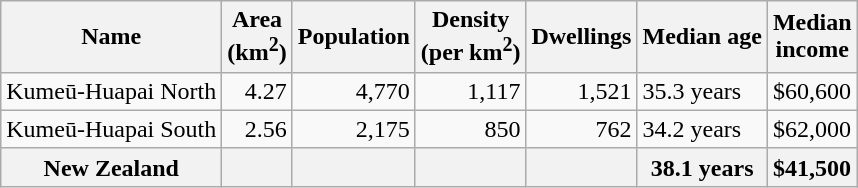<table class="wikitable">
<tr>
<th>Name</th>
<th>Area<br>(km<sup>2</sup>)</th>
<th>Population</th>
<th>Density<br>(per km<sup>2</sup>)</th>
<th>Dwellings</th>
<th>Median age</th>
<th>Median<br>income</th>
</tr>
<tr>
<td>Kumeū-Huapai North</td>
<td style="text-align:right;">4.27</td>
<td style="text-align:right;">4,770</td>
<td style="text-align:right;">1,117</td>
<td style="text-align:right;">1,521</td>
<td>35.3 years</td>
<td>$60,600</td>
</tr>
<tr>
<td>Kumeū-Huapai South</td>
<td style="text-align:right;">2.56</td>
<td style="text-align:right;">2,175</td>
<td style="text-align:right;">850</td>
<td style="text-align:right;">762</td>
<td>34.2 years</td>
<td>$62,000</td>
</tr>
<tr>
<th>New Zealand</th>
<th></th>
<th></th>
<th></th>
<th></th>
<th>38.1 years</th>
<th style="text-align:left;">$41,500</th>
</tr>
</table>
